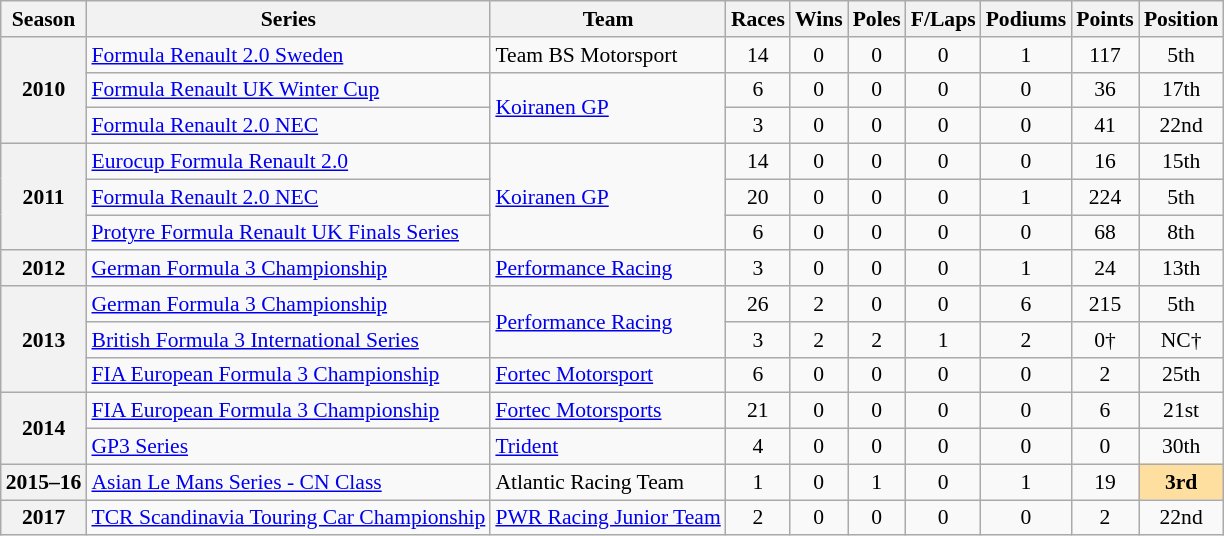<table class="wikitable" style="font-size: 90%; text-align:center">
<tr>
<th>Season</th>
<th>Series</th>
<th>Team</th>
<th>Races</th>
<th>Wins</th>
<th>Poles</th>
<th>F/Laps</th>
<th>Podiums</th>
<th>Points</th>
<th>Position</th>
</tr>
<tr>
<th rowspan=3>2010</th>
<td align=left><a href='#'>Formula Renault 2.0 Sweden</a></td>
<td align=left>Team BS Motorsport</td>
<td>14</td>
<td>0</td>
<td>0</td>
<td>0</td>
<td>1</td>
<td>117</td>
<td>5th</td>
</tr>
<tr>
<td align=left><a href='#'>Formula Renault UK Winter Cup</a></td>
<td align=left rowspan=2><a href='#'>Koiranen GP</a></td>
<td>6</td>
<td>0</td>
<td>0</td>
<td>0</td>
<td>0</td>
<td>36</td>
<td>17th</td>
</tr>
<tr>
<td align=left><a href='#'>Formula Renault 2.0 NEC</a></td>
<td>3</td>
<td>0</td>
<td>0</td>
<td>0</td>
<td>0</td>
<td>41</td>
<td>22nd</td>
</tr>
<tr>
<th rowspan=3>2011</th>
<td align=left><a href='#'>Eurocup Formula Renault 2.0</a></td>
<td align=left rowspan=3><a href='#'>Koiranen GP</a></td>
<td>14</td>
<td>0</td>
<td>0</td>
<td>0</td>
<td>0</td>
<td>16</td>
<td>15th</td>
</tr>
<tr>
<td align=left><a href='#'>Formula Renault 2.0 NEC</a></td>
<td>20</td>
<td>0</td>
<td>0</td>
<td>0</td>
<td>1</td>
<td>224</td>
<td>5th</td>
</tr>
<tr>
<td align=left><a href='#'>Protyre Formula Renault UK Finals Series</a></td>
<td>6</td>
<td>0</td>
<td>0</td>
<td>0</td>
<td>0</td>
<td>68</td>
<td>8th</td>
</tr>
<tr>
<th>2012</th>
<td align=left><a href='#'>German Formula 3 Championship</a></td>
<td align=left><a href='#'>Performance Racing</a></td>
<td>3</td>
<td>0</td>
<td>0</td>
<td>0</td>
<td>1</td>
<td>24</td>
<td>13th</td>
</tr>
<tr>
<th rowspan=3>2013</th>
<td align=left><a href='#'>German Formula 3 Championship</a></td>
<td align=left rowspan=2><a href='#'>Performance Racing</a></td>
<td>26</td>
<td>2</td>
<td>0</td>
<td>0</td>
<td>6</td>
<td>215</td>
<td>5th</td>
</tr>
<tr>
<td align=left><a href='#'>British Formula 3 International Series</a></td>
<td>3</td>
<td>2</td>
<td>2</td>
<td>1</td>
<td>2</td>
<td>0†</td>
<td>NC†</td>
</tr>
<tr>
<td align=left><a href='#'>FIA European Formula 3 Championship</a></td>
<td align=left><a href='#'>Fortec Motorsport</a></td>
<td>6</td>
<td>0</td>
<td>0</td>
<td>0</td>
<td>0</td>
<td>2</td>
<td>25th</td>
</tr>
<tr>
<th rowspan=2>2014</th>
<td align=left><a href='#'>FIA European Formula 3 Championship</a></td>
<td align=left><a href='#'>Fortec Motorsports</a></td>
<td>21</td>
<td>0</td>
<td>0</td>
<td>0</td>
<td>0</td>
<td>6</td>
<td>21st</td>
</tr>
<tr>
<td align=left><a href='#'>GP3 Series</a></td>
<td align=left><a href='#'>Trident</a></td>
<td>4</td>
<td>0</td>
<td>0</td>
<td>0</td>
<td>0</td>
<td>0</td>
<td>30th</td>
</tr>
<tr>
<th>2015–16</th>
<td align=left><a href='#'>Asian Le Mans Series - CN Class</a></td>
<td align=left>Atlantic Racing Team</td>
<td>1</td>
<td>0</td>
<td>1</td>
<td>0</td>
<td>1</td>
<td>19</td>
<td style="background:#FFDF9F;"><strong>3rd</strong></td>
</tr>
<tr>
<th>2017</th>
<td align=left nowrap><a href='#'>TCR Scandinavia Touring Car Championship</a></td>
<td align=left nowrap><a href='#'>PWR Racing Junior Team</a></td>
<td>2</td>
<td>0</td>
<td>0</td>
<td>0</td>
<td>0</td>
<td>2</td>
<td>22nd</td>
</tr>
</table>
